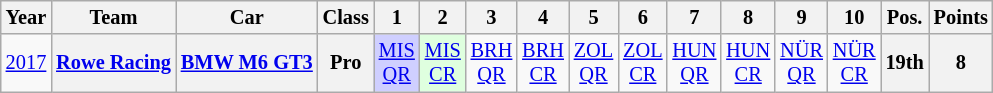<table class="wikitable" border="1" style="text-align:center; font-size:85%;">
<tr>
<th>Year</th>
<th>Team</th>
<th>Car</th>
<th>Class</th>
<th>1</th>
<th>2</th>
<th>3</th>
<th>4</th>
<th>5</th>
<th>6</th>
<th>7</th>
<th>8</th>
<th>9</th>
<th>10</th>
<th>Pos.</th>
<th>Points</th>
</tr>
<tr>
<td><a href='#'>2017</a></td>
<th nowrap><a href='#'>Rowe Racing</a></th>
<th nowrap><a href='#'>BMW M6 GT3</a></th>
<th>Pro</th>
<td style="background:#CFCFFF;"><a href='#'>MIS<br>QR</a><br></td>
<td style="background:#DFFFDF;"><a href='#'>MIS<br>CR</a><br></td>
<td><a href='#'>BRH<br>QR</a></td>
<td><a href='#'>BRH<br>CR</a></td>
<td><a href='#'>ZOL<br>QR</a></td>
<td><a href='#'>ZOL<br>CR</a></td>
<td><a href='#'>HUN<br>QR</a></td>
<td><a href='#'>HUN<br>CR</a></td>
<td><a href='#'>NÜR<br>QR</a></td>
<td><a href='#'>NÜR<br>CR</a></td>
<th>19th</th>
<th>8</th>
</tr>
</table>
